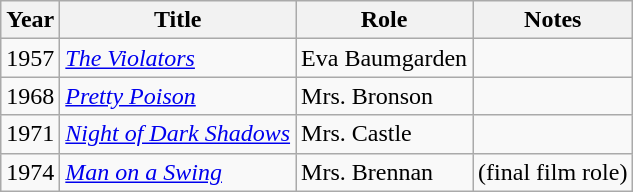<table class="wikitable">
<tr>
<th>Year</th>
<th>Title</th>
<th>Role</th>
<th>Notes</th>
</tr>
<tr>
<td>1957</td>
<td><em><a href='#'>The Violators</a></em></td>
<td>Eva Baumgarden</td>
<td></td>
</tr>
<tr>
<td>1968</td>
<td><em><a href='#'>Pretty Poison</a></em></td>
<td>Mrs. Bronson</td>
<td></td>
</tr>
<tr>
<td>1971</td>
<td><em><a href='#'>Night of Dark Shadows</a></em></td>
<td>Mrs. Castle</td>
<td></td>
</tr>
<tr>
<td>1974</td>
<td><em><a href='#'>Man on a Swing</a></em></td>
<td>Mrs. Brennan</td>
<td>(final film role)</td>
</tr>
</table>
